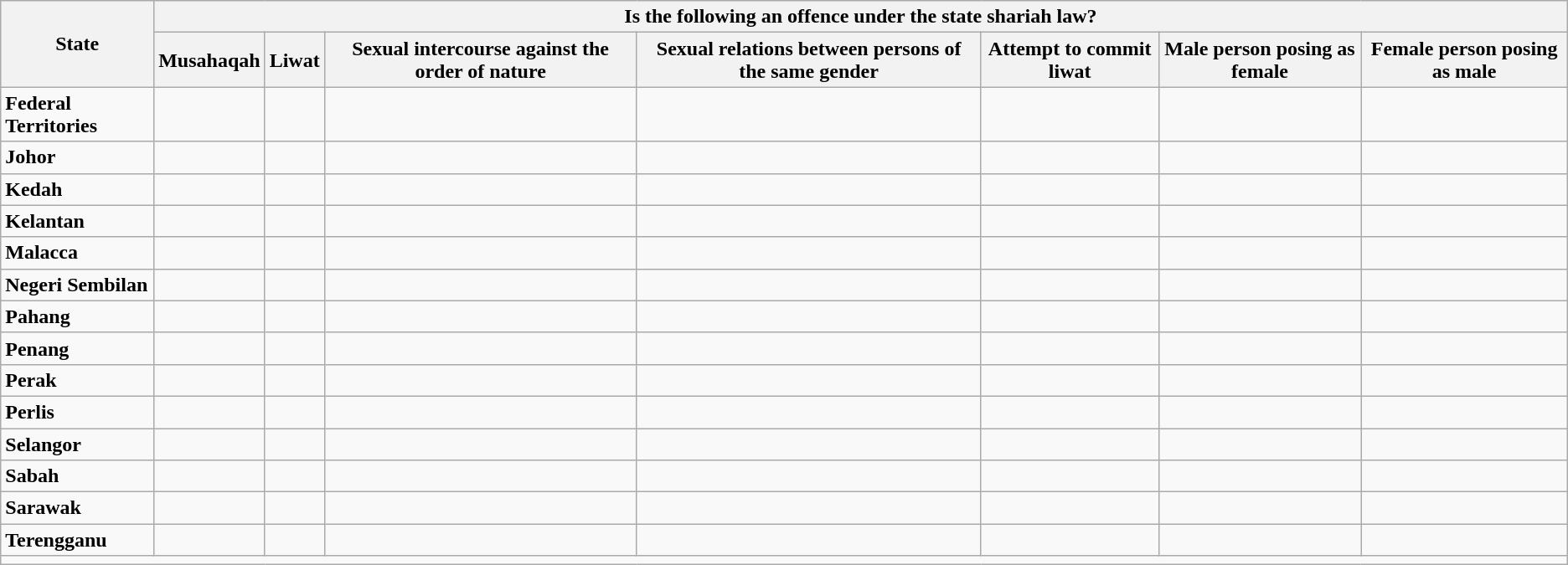<table class="wikitable sortable">
<tr>
<th rowspan="2">State</th>
<th colspan="7">Is the following an offence under the state shariah law?</th>
</tr>
<tr>
<th>Musahaqah</th>
<th>Liwat</th>
<th>Sexual intercourse against the order of nature</th>
<th>Sexual relations between persons of the same gender</th>
<th>Attempt to commit liwat</th>
<th>Male person posing as female</th>
<th>Female person posing as male</th>
</tr>
<tr>
<td><strong>Federal Territories</strong></td>
<td></td>
<td></td>
<td></td>
<td></td>
<td></td>
<td></td>
<td></td>
</tr>
<tr>
<td><strong>Johor</strong></td>
<td></td>
<td></td>
<td></td>
<td></td>
<td></td>
<td></td>
<td></td>
</tr>
<tr>
<td><strong>Kedah</strong></td>
<td></td>
<td></td>
<td></td>
<td></td>
<td></td>
<td></td>
<td></td>
</tr>
<tr>
<td><strong>Kelantan</strong></td>
<td></td>
<td></td>
<td></td>
<td></td>
<td></td>
<td></td>
<td></td>
</tr>
<tr>
<td><strong>Malacca</strong></td>
<td></td>
<td></td>
<td></td>
<td></td>
<td></td>
<td></td>
<td></td>
</tr>
<tr>
<td><strong>Negeri Sembilan</strong></td>
<td></td>
<td></td>
<td></td>
<td></td>
<td></td>
<td></td>
<td></td>
</tr>
<tr>
<td><strong>Pahang</strong></td>
<td></td>
<td></td>
<td></td>
<td></td>
<td></td>
<td></td>
<td></td>
</tr>
<tr>
<td><strong>Penang</strong></td>
<td></td>
<td></td>
<td></td>
<td></td>
<td></td>
<td></td>
<td></td>
</tr>
<tr>
<td><strong>Perak</strong></td>
<td></td>
<td></td>
<td></td>
<td></td>
<td></td>
<td></td>
<td></td>
</tr>
<tr>
<td><strong>Perlis</strong></td>
<td></td>
<td></td>
<td></td>
<td></td>
<td></td>
<td></td>
<td></td>
</tr>
<tr>
<td><strong>Selangor</strong></td>
<td></td>
<td></td>
<td></td>
<td></td>
<td></td>
<td></td>
<td></td>
</tr>
<tr>
<td><strong>Sabah</strong></td>
<td></td>
<td></td>
<td></td>
<td></td>
<td></td>
<td></td>
<td></td>
</tr>
<tr>
<td><strong>Sarawak</strong></td>
<td></td>
<td></td>
<td></td>
<td></td>
<td></td>
<td></td>
<td></td>
</tr>
<tr>
<td><strong>Terengganu</strong></td>
<td></td>
<td></td>
<td></td>
<td></td>
<td></td>
<td></td>
<td></td>
</tr>
<tr>
<td colspan="8"></td>
</tr>
</table>
